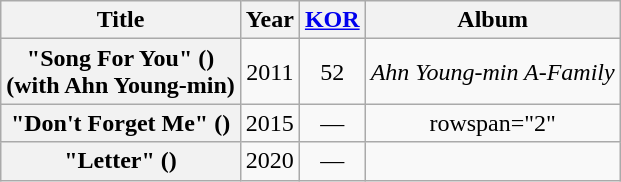<table class="wikitable plainrowheaders" style="text-align:center">
<tr>
<th scope="col">Title</th>
<th scope="col">Year</th>
<th><a href='#'>KOR</a><br></th>
<th scope="col">Album</th>
</tr>
<tr>
<th scope="row">"Song For You" ()<br><span>(with Ahn Young-min)</span></th>
<td>2011</td>
<td>52</td>
<td><em>Ahn Young-min A-Family</em></td>
</tr>
<tr>
<th scope="row">"Don't Forget Me" ()</th>
<td>2015</td>
<td —>—</td>
<td>rowspan="2" </td>
</tr>
<tr>
<th scope="row">"Letter" () </th>
<td>2020</td>
<td>—</td>
</tr>
</table>
